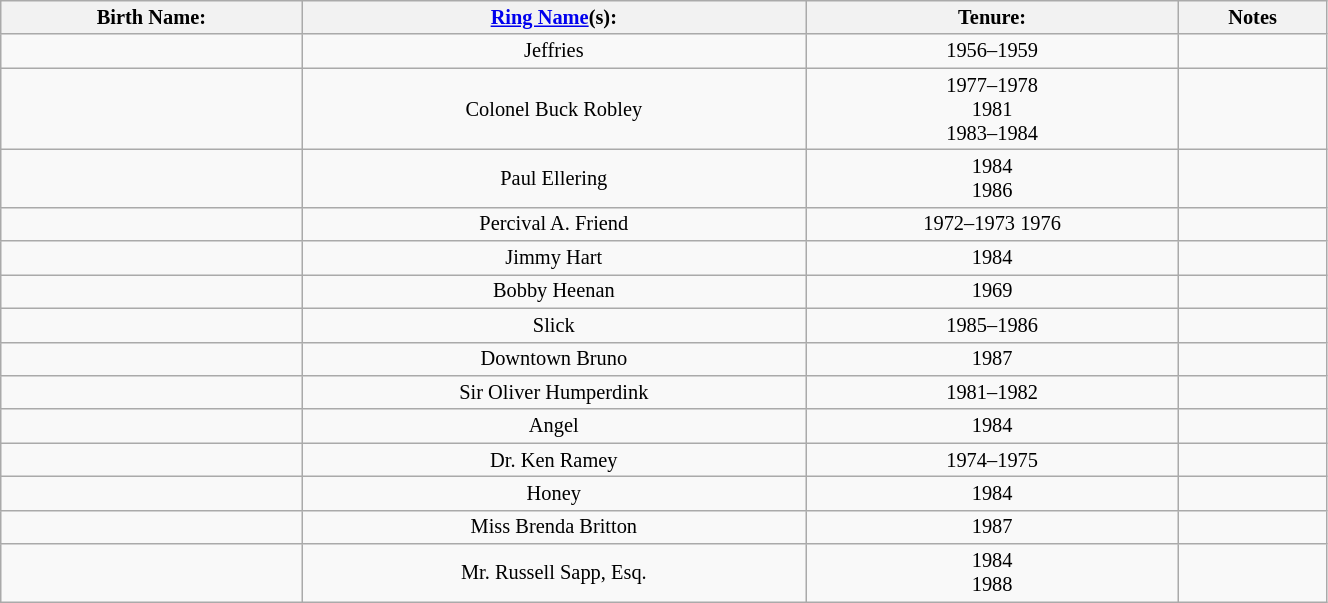<table class="sortable wikitable" style="font-size:85%; text-align:center; width:70%;">
<tr>
<th>Birth Name:</th>
<th><a href='#'>Ring Name</a>(s):</th>
<th>Tenure:</th>
<th>Notes</th>
</tr>
<tr>
<td></td>
<td>Jeffries</td>
<td sort>1956–1959</td>
<td></td>
</tr>
<tr>
<td></td>
<td>Colonel Buck Robley</td>
<td sort>1977–1978<br>1981<br>1983–1984</td>
<td></td>
</tr>
<tr>
<td></td>
<td>Paul Ellering</td>
<td sort>1984<br>1986</td>
<td></td>
</tr>
<tr>
<td></td>
<td>Percival A. Friend</td>
<td sort>1972–1973 1976</td>
<td></td>
</tr>
<tr>
<td></td>
<td>Jimmy Hart</td>
<td sort>1984</td>
<td></td>
</tr>
<tr>
<td></td>
<td>Bobby Heenan</td>
<td>1969</td>
<td></td>
</tr>
<tr>
<td></td>
<td>Slick</td>
<td sort>1985–1986</td>
<td></td>
</tr>
<tr>
<td></td>
<td>Downtown Bruno</td>
<td sort>1987</td>
<td></td>
</tr>
<tr>
<td></td>
<td>Sir Oliver Humperdink</td>
<td sort>1981–1982</td>
<td></td>
</tr>
<tr>
<td></td>
<td>Angel</td>
<td sort>1984</td>
<td></td>
</tr>
<tr>
<td></td>
<td>Dr. Ken Ramey</td>
<td sort>1974–1975</td>
<td></td>
</tr>
<tr>
<td></td>
<td>Honey</td>
<td sort>1984</td>
<td></td>
</tr>
<tr>
<td></td>
<td>Miss Brenda Britton</td>
<td sort>1987</td>
<td></td>
</tr>
<tr>
<td></td>
<td>Mr. Russell Sapp, Esq.</td>
<td sort>1984<br>1988</td>
<td></td>
</tr>
</table>
